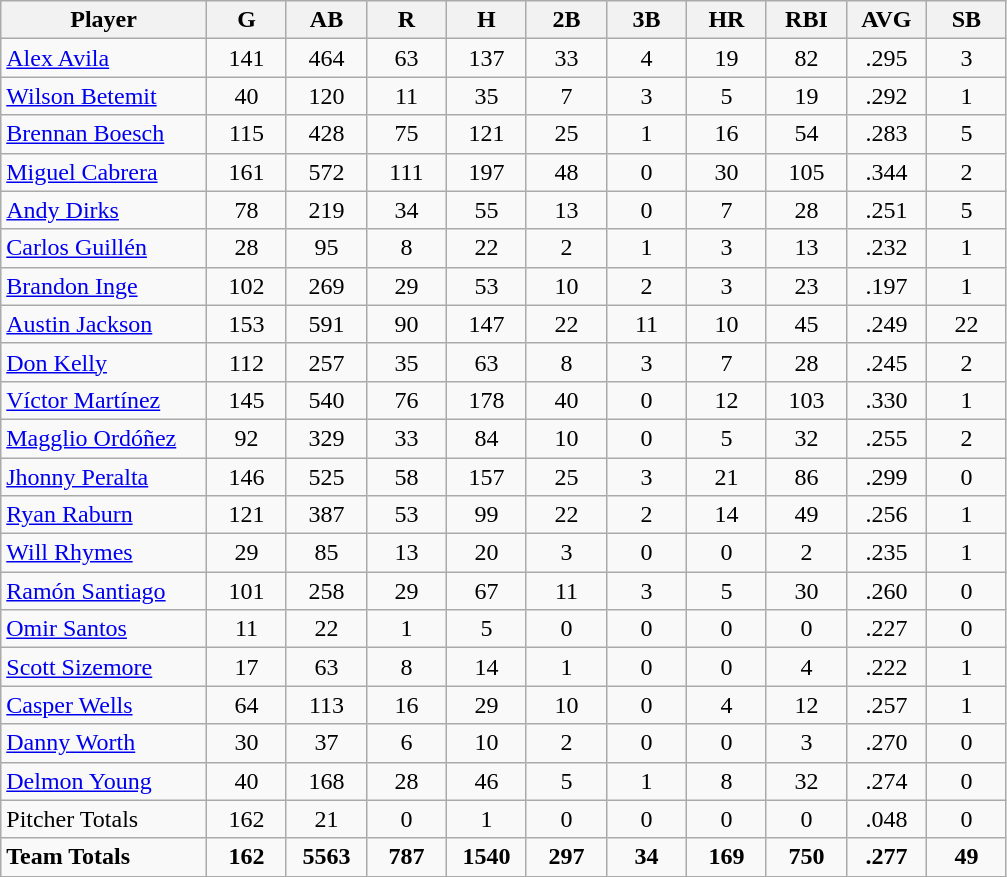<table class="wikitable sortable" style="text-align:center;">
<tr>
<th width="18%">Player</th>
<th width="7%">G</th>
<th width="7%">AB</th>
<th width="7%">R</th>
<th width="7%">H</th>
<th width="7%">2B</th>
<th width="7%">3B</th>
<th width="7%">HR</th>
<th width="7%">RBI</th>
<th width="7%">AVG</th>
<th width="7%">SB</th>
</tr>
<tr>
<td style="text-align:left"><a href='#'>Alex Avila</a></td>
<td>141</td>
<td>464</td>
<td>63</td>
<td>137</td>
<td>33</td>
<td>4</td>
<td>19</td>
<td>82</td>
<td>.295</td>
<td>3</td>
</tr>
<tr>
<td style="text-align:left"><a href='#'>Wilson Betemit</a></td>
<td>40</td>
<td>120</td>
<td>11</td>
<td>35</td>
<td>7</td>
<td>3</td>
<td>5</td>
<td>19</td>
<td>.292</td>
<td>1</td>
</tr>
<tr>
<td style="text-align:left"><a href='#'>Brennan Boesch</a></td>
<td>115</td>
<td>428</td>
<td>75</td>
<td>121</td>
<td>25</td>
<td>1</td>
<td>16</td>
<td>54</td>
<td>.283</td>
<td>5</td>
</tr>
<tr>
<td style="text-align:left"><a href='#'>Miguel Cabrera</a></td>
<td>161</td>
<td>572</td>
<td>111</td>
<td>197</td>
<td>48</td>
<td>0</td>
<td>30</td>
<td>105</td>
<td>.344</td>
<td>2</td>
</tr>
<tr>
<td style="text-align:left"><a href='#'>Andy Dirks</a></td>
<td>78</td>
<td>219</td>
<td>34</td>
<td>55</td>
<td>13</td>
<td>0</td>
<td>7</td>
<td>28</td>
<td>.251</td>
<td>5</td>
</tr>
<tr>
<td style="text-align:left"><a href='#'>Carlos Guillén</a></td>
<td>28</td>
<td>95</td>
<td>8</td>
<td>22</td>
<td>2</td>
<td>1</td>
<td>3</td>
<td>13</td>
<td>.232</td>
<td>1</td>
</tr>
<tr>
<td style="text-align:left"><a href='#'>Brandon Inge</a></td>
<td>102</td>
<td>269</td>
<td>29</td>
<td>53</td>
<td>10</td>
<td>2</td>
<td>3</td>
<td>23</td>
<td>.197</td>
<td>1</td>
</tr>
<tr>
<td style="text-align:left"><a href='#'>Austin Jackson</a></td>
<td>153</td>
<td>591</td>
<td>90</td>
<td>147</td>
<td>22</td>
<td>11</td>
<td>10</td>
<td>45</td>
<td>.249</td>
<td>22</td>
</tr>
<tr>
<td style="text-align:left"><a href='#'>Don Kelly</a></td>
<td>112</td>
<td>257</td>
<td>35</td>
<td>63</td>
<td>8</td>
<td>3</td>
<td>7</td>
<td>28</td>
<td>.245</td>
<td>2</td>
</tr>
<tr>
<td style="text-align:left"><a href='#'>Víctor Martínez</a></td>
<td>145</td>
<td>540</td>
<td>76</td>
<td>178</td>
<td>40</td>
<td>0</td>
<td>12</td>
<td>103</td>
<td>.330</td>
<td>1</td>
</tr>
<tr>
<td style="text-align:left"><a href='#'>Magglio Ordóñez</a></td>
<td>92</td>
<td>329</td>
<td>33</td>
<td>84</td>
<td>10</td>
<td>0</td>
<td>5</td>
<td>32</td>
<td>.255</td>
<td>2</td>
</tr>
<tr>
<td style="text-align:left"><a href='#'>Jhonny Peralta</a></td>
<td>146</td>
<td>525</td>
<td>58</td>
<td>157</td>
<td>25</td>
<td>3</td>
<td>21</td>
<td>86</td>
<td>.299</td>
<td>0</td>
</tr>
<tr>
<td style="text-align:left"><a href='#'>Ryan Raburn</a></td>
<td>121</td>
<td>387</td>
<td>53</td>
<td>99</td>
<td>22</td>
<td>2</td>
<td>14</td>
<td>49</td>
<td>.256</td>
<td>1</td>
</tr>
<tr>
<td style="text-align:left"><a href='#'>Will Rhymes</a></td>
<td>29</td>
<td>85</td>
<td>13</td>
<td>20</td>
<td>3</td>
<td>0</td>
<td>0</td>
<td>2</td>
<td>.235</td>
<td>1</td>
</tr>
<tr>
<td style="text-align:left"><a href='#'>Ramón Santiago</a></td>
<td>101</td>
<td>258</td>
<td>29</td>
<td>67</td>
<td>11</td>
<td>3</td>
<td>5</td>
<td>30</td>
<td>.260</td>
<td>0</td>
</tr>
<tr>
<td style="text-align:left"><a href='#'>Omir Santos</a></td>
<td>11</td>
<td>22</td>
<td>1</td>
<td>5</td>
<td>0</td>
<td>0</td>
<td>0</td>
<td>0</td>
<td>.227</td>
<td>0</td>
</tr>
<tr>
<td style="text-align:left"><a href='#'>Scott Sizemore</a></td>
<td>17</td>
<td>63</td>
<td>8</td>
<td>14</td>
<td>1</td>
<td>0</td>
<td>0</td>
<td>4</td>
<td>.222</td>
<td>1</td>
</tr>
<tr>
<td style="text-align:left"><a href='#'>Casper Wells</a></td>
<td>64</td>
<td>113</td>
<td>16</td>
<td>29</td>
<td>10</td>
<td>0</td>
<td>4</td>
<td>12</td>
<td>.257</td>
<td>1</td>
</tr>
<tr>
<td style="text-align:left"><a href='#'>Danny Worth</a></td>
<td>30</td>
<td>37</td>
<td>6</td>
<td>10</td>
<td>2</td>
<td>0</td>
<td>0</td>
<td>3</td>
<td>.270</td>
<td>0</td>
</tr>
<tr>
<td style="text-align:left"><a href='#'>Delmon Young</a></td>
<td>40</td>
<td>168</td>
<td>28</td>
<td>46</td>
<td>5</td>
<td>1</td>
<td>8</td>
<td>32</td>
<td>.274</td>
<td>0</td>
</tr>
<tr>
<td style="text-align:left">Pitcher Totals</td>
<td>162</td>
<td>21</td>
<td>0</td>
<td>1</td>
<td>0</td>
<td>0</td>
<td>0</td>
<td>0</td>
<td>.048</td>
<td>0</td>
</tr>
<tr>
<td style="text-align:left"><strong>Team Totals</strong></td>
<td><strong>162</strong></td>
<td><strong>5563</strong></td>
<td><strong>787</strong></td>
<td><strong>1540</strong></td>
<td><strong>297</strong></td>
<td><strong>34</strong></td>
<td><strong>169</strong></td>
<td><strong>750</strong></td>
<td><strong>.277</strong></td>
<td><strong>49</strong></td>
</tr>
</table>
